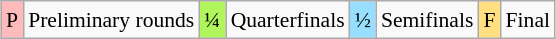<table class="wikitable" style="margin:0.5em auto; font-size:90%; line-height:1.25em;">
<tr>
<td bgcolor="#FFBBBB" align=center>P</td>
<td>Preliminary rounds</td>
<td bgcolor="#AFF55B" align=center>¼</td>
<td>Quarterfinals</td>
<td bgcolor="#97DEFF" align=center>½</td>
<td>Semifinals</td>
<td bgcolor="#FFDF80" align=center>F</td>
<td>Final</td>
</tr>
</table>
